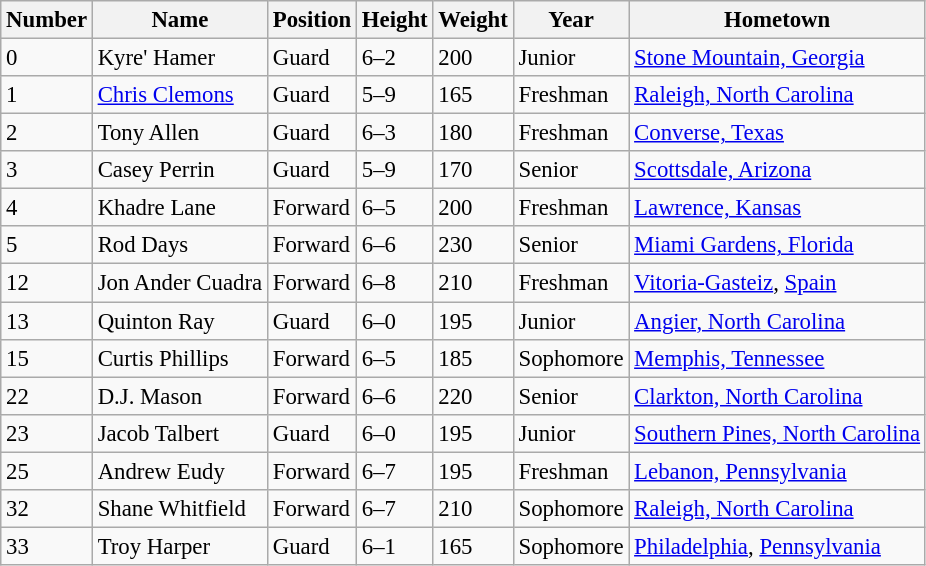<table class="wikitable sortable" style="font-size: 95%;">
<tr>
<th>Number</th>
<th>Name</th>
<th>Position</th>
<th>Height</th>
<th>Weight</th>
<th>Year</th>
<th>Hometown</th>
</tr>
<tr>
<td>0</td>
<td>Kyre' Hamer</td>
<td>Guard</td>
<td>6–2</td>
<td>200</td>
<td>Junior</td>
<td><a href='#'>Stone Mountain, Georgia</a></td>
</tr>
<tr>
<td>1</td>
<td><a href='#'>Chris Clemons</a></td>
<td>Guard</td>
<td>5–9</td>
<td>165</td>
<td>Freshman</td>
<td><a href='#'>Raleigh, North Carolina</a></td>
</tr>
<tr>
<td>2</td>
<td>Tony Allen</td>
<td>Guard</td>
<td>6–3</td>
<td>180</td>
<td>Freshman</td>
<td><a href='#'>Converse, Texas</a></td>
</tr>
<tr>
<td>3</td>
<td>Casey Perrin</td>
<td>Guard</td>
<td>5–9</td>
<td>170</td>
<td>Senior</td>
<td><a href='#'>Scottsdale, Arizona</a></td>
</tr>
<tr>
<td>4</td>
<td>Khadre Lane</td>
<td>Forward</td>
<td>6–5</td>
<td>200</td>
<td>Freshman</td>
<td><a href='#'>Lawrence, Kansas</a></td>
</tr>
<tr>
<td>5</td>
<td>Rod Days</td>
<td>Forward</td>
<td>6–6</td>
<td>230</td>
<td>Senior</td>
<td><a href='#'>Miami Gardens, Florida</a></td>
</tr>
<tr>
<td>12</td>
<td>Jon Ander Cuadra</td>
<td>Forward</td>
<td>6–8</td>
<td>210</td>
<td>Freshman</td>
<td><a href='#'>Vitoria-Gasteiz</a>, <a href='#'>Spain</a></td>
</tr>
<tr>
<td>13</td>
<td>Quinton Ray</td>
<td>Guard</td>
<td>6–0</td>
<td>195</td>
<td>Junior</td>
<td><a href='#'>Angier, North Carolina</a></td>
</tr>
<tr>
<td>15</td>
<td>Curtis Phillips</td>
<td>Forward</td>
<td>6–5</td>
<td>185</td>
<td>Sophomore</td>
<td><a href='#'>Memphis, Tennessee</a></td>
</tr>
<tr>
<td>22</td>
<td>D.J. Mason</td>
<td>Forward</td>
<td>6–6</td>
<td>220</td>
<td>Senior</td>
<td><a href='#'>Clarkton, North Carolina</a></td>
</tr>
<tr>
<td>23</td>
<td>Jacob Talbert</td>
<td>Guard</td>
<td>6–0</td>
<td>195</td>
<td>Junior</td>
<td><a href='#'>Southern Pines, North Carolina</a></td>
</tr>
<tr>
<td>25</td>
<td>Andrew Eudy</td>
<td>Forward</td>
<td>6–7</td>
<td>195</td>
<td>Freshman</td>
<td><a href='#'>Lebanon, Pennsylvania</a></td>
</tr>
<tr>
<td>32</td>
<td>Shane Whitfield</td>
<td>Forward</td>
<td>6–7</td>
<td>210</td>
<td>Sophomore</td>
<td><a href='#'>Raleigh, North Carolina</a></td>
</tr>
<tr>
<td>33</td>
<td>Troy Harper</td>
<td>Guard</td>
<td>6–1</td>
<td>165</td>
<td>Sophomore</td>
<td><a href='#'>Philadelphia</a>, <a href='#'>Pennsylvania</a></td>
</tr>
</table>
